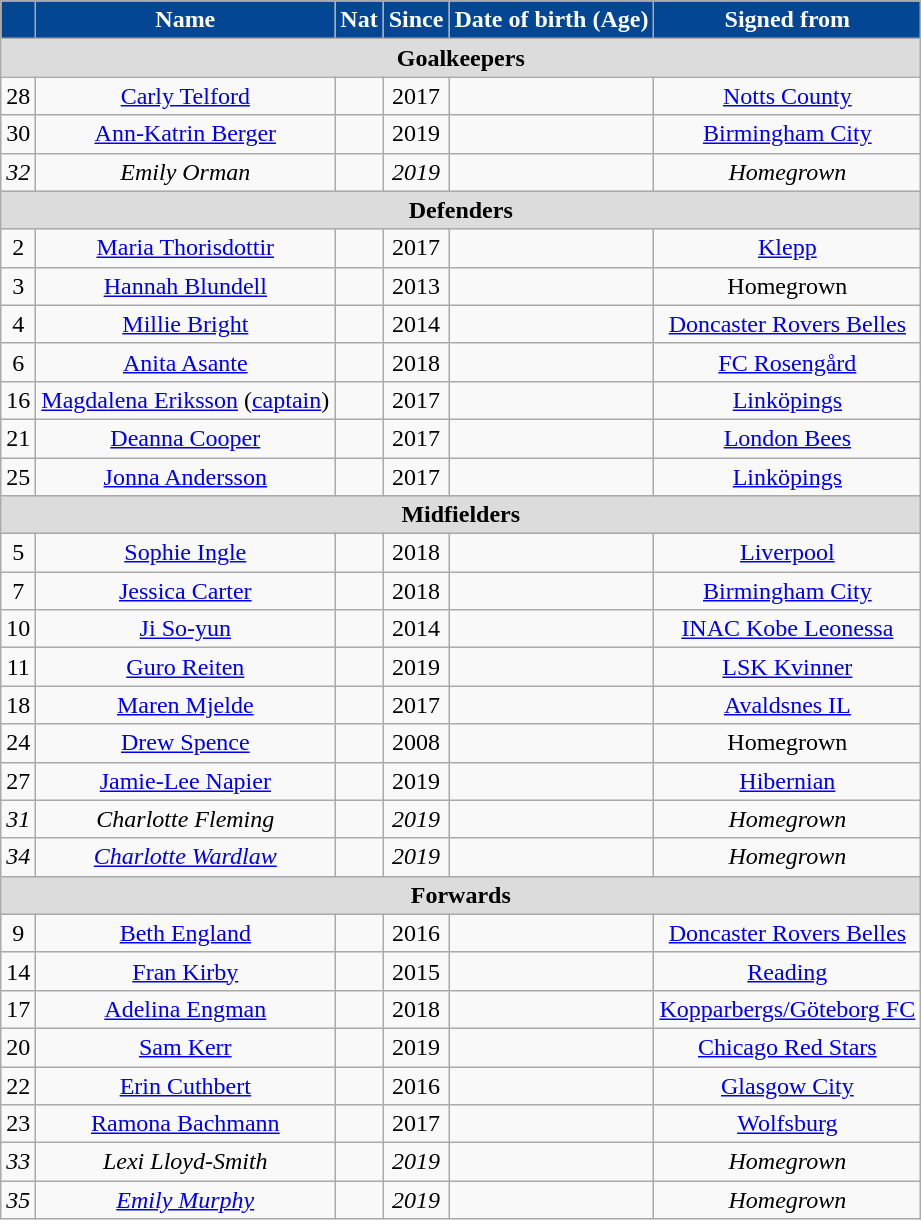<table class="wikitable" style="text-align:center;">
<tr>
<th style="background:#034694; color:white; text-align:center;"></th>
<th style="background:#034694; color:white; text-align:center;">Name</th>
<th style="background:#034694; color:white; text-align:center;">Nat</th>
<th style="background:#034694; color:white; text-align:center;">Since</th>
<th style="background:#034694; color:white; text-align:center;">Date of birth (Age)</th>
<th style="background:#034694; color:white; text-align:center;">Signed from</th>
</tr>
<tr>
<th colspan="6" style="background:#dcdcdc; text-align:center;">Goalkeepers</th>
</tr>
<tr>
<td>28</td>
<td><a href='#'>Carly Telford</a></td>
<td></td>
<td>2017</td>
<td></td>
<td> <a href='#'>Notts County</a></td>
</tr>
<tr>
<td>30</td>
<td><a href='#'>Ann-Katrin Berger</a></td>
<td></td>
<td>2019</td>
<td></td>
<td> <a href='#'>Birmingham City</a></td>
</tr>
<tr>
<td><em>32</em></td>
<td><em>Emily Orman</em></td>
<td></td>
<td><em>2019</em></td>
<td><em></em></td>
<td><em>Homegrown</em></td>
</tr>
<tr>
<th colspan="7" style="background:#dcdcdc; text-align:center;">Defenders</th>
</tr>
<tr>
<td>2</td>
<td><a href='#'>Maria Thorisdottir</a></td>
<td></td>
<td>2017</td>
<td></td>
<td> <a href='#'>Klepp</a></td>
</tr>
<tr>
<td>3</td>
<td><a href='#'>Hannah Blundell</a></td>
<td></td>
<td>2013</td>
<td></td>
<td>Homegrown</td>
</tr>
<tr>
<td>4</td>
<td><a href='#'>Millie Bright</a></td>
<td></td>
<td>2014</td>
<td></td>
<td> <a href='#'>Doncaster Rovers Belles</a></td>
</tr>
<tr>
<td>6</td>
<td><a href='#'>Anita Asante</a></td>
<td></td>
<td>2018</td>
<td></td>
<td> <a href='#'>FC Rosengård</a></td>
</tr>
<tr>
<td>16</td>
<td><a href='#'>Magdalena Eriksson</a> (<a href='#'>captain</a>)</td>
<td></td>
<td>2017</td>
<td></td>
<td> <a href='#'>Linköpings</a></td>
</tr>
<tr>
<td>21</td>
<td><a href='#'>Deanna Cooper</a></td>
<td></td>
<td>2017</td>
<td></td>
<td> <a href='#'>London Bees</a></td>
</tr>
<tr>
<td>25</td>
<td><a href='#'>Jonna Andersson</a></td>
<td></td>
<td>2017</td>
<td></td>
<td> <a href='#'>Linköpings</a></td>
</tr>
<tr>
<th colspan="7" style="background:#dcdcdc; text-align:center;">Midfielders</th>
</tr>
<tr>
<td>5</td>
<td><a href='#'>Sophie Ingle</a></td>
<td></td>
<td>2018</td>
<td></td>
<td> <a href='#'>Liverpool</a></td>
</tr>
<tr>
<td>7</td>
<td><a href='#'>Jessica Carter</a></td>
<td></td>
<td>2018</td>
<td></td>
<td> <a href='#'>Birmingham City</a></td>
</tr>
<tr>
<td>10</td>
<td><a href='#'>Ji So-yun</a></td>
<td></td>
<td>2014</td>
<td></td>
<td> <a href='#'>INAC Kobe Leonessa</a></td>
</tr>
<tr>
<td>11</td>
<td><a href='#'>Guro Reiten</a></td>
<td></td>
<td>2019</td>
<td></td>
<td> <a href='#'>LSK Kvinner</a></td>
</tr>
<tr>
<td>18</td>
<td><a href='#'>Maren Mjelde</a></td>
<td></td>
<td>2017</td>
<td></td>
<td> <a href='#'>Avaldsnes IL</a></td>
</tr>
<tr>
<td>24</td>
<td><a href='#'>Drew Spence</a></td>
<td></td>
<td>2008</td>
<td></td>
<td>Homegrown</td>
</tr>
<tr>
<td>27</td>
<td><a href='#'>Jamie-Lee Napier</a></td>
<td></td>
<td>2019</td>
<td></td>
<td> <a href='#'>Hibernian</a></td>
</tr>
<tr>
<td><em>31</em></td>
<td><em>Charlotte Fleming</em></td>
<td></td>
<td><em>2019</em></td>
<td><em></em></td>
<td><em>Homegrown</em></td>
</tr>
<tr>
<td><em>34</em></td>
<td><em><a href='#'>Charlotte Wardlaw</a></em></td>
<td></td>
<td><em>2019</em></td>
<td><em></em></td>
<td><em>Homegrown</em></td>
</tr>
<tr>
<th colspan="6" style="background:#dcdcdc; text-align:center;">Forwards</th>
</tr>
<tr>
<td>9</td>
<td><a href='#'>Beth England</a></td>
<td></td>
<td>2016</td>
<td></td>
<td> <a href='#'>Doncaster Rovers Belles</a></td>
</tr>
<tr>
<td>14</td>
<td><a href='#'>Fran Kirby</a></td>
<td></td>
<td>2015</td>
<td></td>
<td> <a href='#'>Reading</a></td>
</tr>
<tr>
<td>17</td>
<td><a href='#'>Adelina Engman</a></td>
<td></td>
<td>2018</td>
<td></td>
<td> <a href='#'>Kopparbergs/Göteborg FC</a></td>
</tr>
<tr>
<td>20</td>
<td><a href='#'>Sam Kerr</a></td>
<td></td>
<td>2019</td>
<td></td>
<td> <a href='#'>Chicago Red Stars</a></td>
</tr>
<tr>
<td>22</td>
<td><a href='#'>Erin Cuthbert</a></td>
<td></td>
<td>2016</td>
<td></td>
<td> <a href='#'>Glasgow City</a></td>
</tr>
<tr>
<td>23</td>
<td><a href='#'>Ramona Bachmann</a></td>
<td></td>
<td>2017</td>
<td></td>
<td> <a href='#'>Wolfsburg</a></td>
</tr>
<tr>
<td><em>33</em></td>
<td><em>Lexi Lloyd-Smith</em></td>
<td></td>
<td><em>2019</em></td>
<td><em></em></td>
<td><em>Homegrown</em></td>
</tr>
<tr>
<td><em>35</em></td>
<td><em><a href='#'>Emily Murphy</a></em></td>
<td></td>
<td><em>2019</em></td>
<td><em></em></td>
<td><em>Homegrown</em></td>
</tr>
</table>
